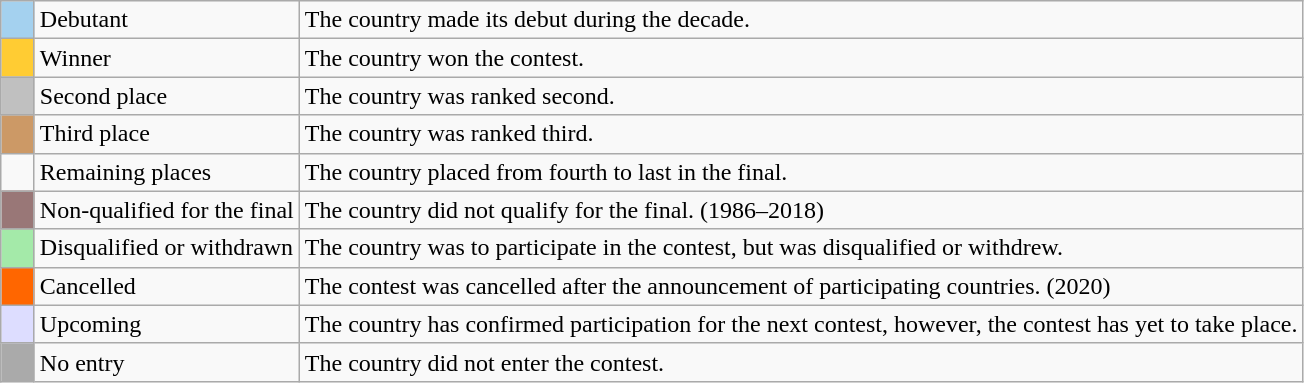<table class="wikitable" style="font-size:100%;">
<tr>
<td style="background:#A4D1EF;"></td>
<td>Debutant</td>
<td>The country made its debut during the decade.</td>
</tr>
<tr>
<td style="width:15px;background:#FC3;"></td>
<td>Winner</td>
<td>The country won the contest.</td>
</tr>
<tr>
<td style="background:silver;"></td>
<td>Second place</td>
<td>The country was ranked second.</td>
</tr>
<tr>
<td style="background:#C96;"></td>
<td>Third place</td>
<td>The country was ranked third.</td>
</tr>
<tr>
<td></td>
<td>Remaining places</td>
<td>The country placed from fourth to last in the final.</td>
</tr>
<tr>
<td style="background:#977;color:white;"></td>
<td>Non-qualified for the final</td>
<td>The country did not qualify for the final. (1986–2018)</td>
</tr>
<tr>
<td style="background:#A4EAA9;"></td>
<td>Disqualified or withdrawn</td>
<td>The country was to participate in the contest, but was disqualified or withdrew.</td>
</tr>
<tr>
<td style="background:#F60;color:black;"></td>
<td>Cancelled</td>
<td>The contest was cancelled after the announcement of participating countries. (2020)</td>
</tr>
<tr>
<td style="background:#ddddff;"></td>
<td>Upcoming</td>
<td>The country has confirmed participation for the next contest, however, the contest has yet to take place.</td>
</tr>
<tr>
<td style="background:#AAA;"></td>
<td>No entry</td>
<td>The country did not enter the contest.</td>
</tr>
</table>
